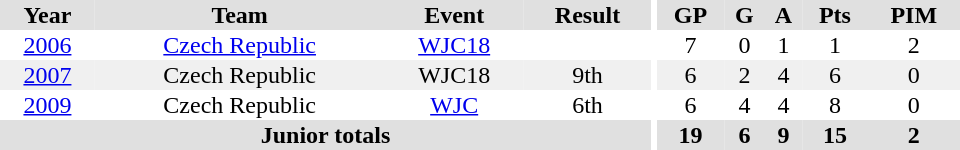<table border="0" cellpadding="1" cellspacing="0" ID="Table3" style="text-align:center; width:40em">
<tr ALIGN="center" bgcolor="#e0e0e0">
<th>Year</th>
<th>Team</th>
<th>Event</th>
<th>Result</th>
<th rowspan="99" bgcolor="#ffffff"></th>
<th>GP</th>
<th>G</th>
<th>A</th>
<th>Pts</th>
<th>PIM</th>
</tr>
<tr>
<td><a href='#'>2006</a></td>
<td><a href='#'>Czech Republic</a></td>
<td><a href='#'>WJC18</a></td>
<td></td>
<td>7</td>
<td>0</td>
<td>1</td>
<td>1</td>
<td>2</td>
</tr>
<tr bgcolor="#f0f0f0">
<td><a href='#'>2007</a></td>
<td>Czech Republic</td>
<td>WJC18</td>
<td>9th</td>
<td>6</td>
<td>2</td>
<td>4</td>
<td>6</td>
<td>0</td>
</tr>
<tr>
<td><a href='#'>2009</a></td>
<td>Czech Republic</td>
<td><a href='#'>WJC</a></td>
<td>6th</td>
<td>6</td>
<td>4</td>
<td>4</td>
<td>8</td>
<td>0</td>
</tr>
<tr bgcolor="#e0e0e0">
<th colspan="4">Junior totals</th>
<th>19</th>
<th>6</th>
<th>9</th>
<th>15</th>
<th>2</th>
</tr>
</table>
